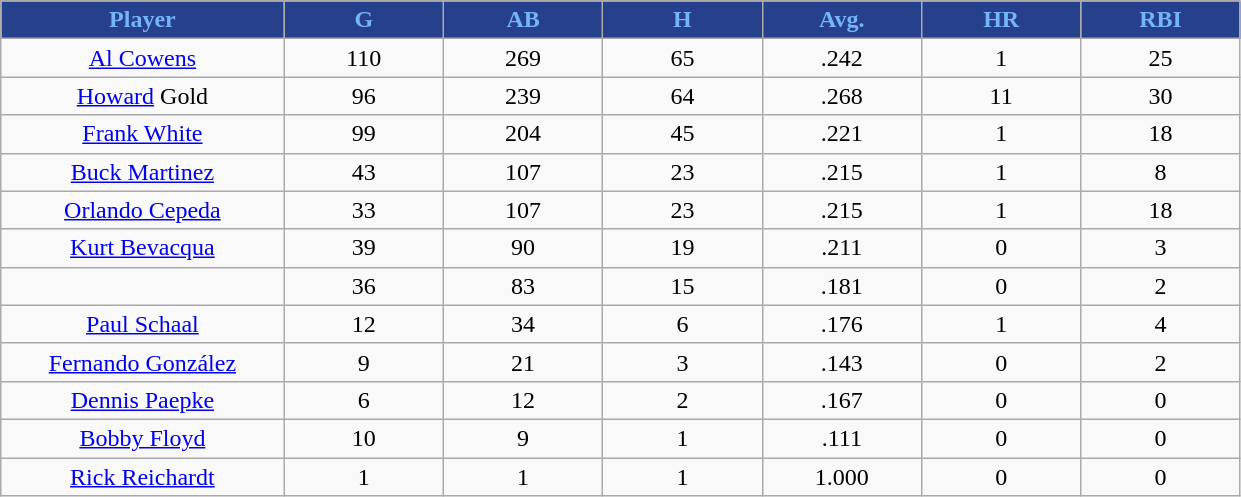<table class="wikitable sortable">
<tr>
<th style="background:#27408B;color:#74B4FA;" width="16%">Player</th>
<th style="background:#27408B;color:#74B4FA;" width="9%">G</th>
<th style="background:#27408B;color:#74B4FA;" width="9%">AB</th>
<th style="background:#27408B;color:#74B4FA;" width="9%">H</th>
<th style="background:#27408B;color:#74B4FA;" width="9%">Avg.</th>
<th style="background:#27408B;color:#74B4FA;" width="9%">HR</th>
<th style="background:#27408B;color:#74B4FA;" width="9%">RBI</th>
</tr>
<tr align="center">
<td><a href='#'>Al Cowens</a></td>
<td>110</td>
<td>269</td>
<td>65</td>
<td>.242</td>
<td>1</td>
<td>25</td>
</tr>
<tr align=center>
<td><a href='#'>Howard</a> Gold</td>
<td>96</td>
<td>239</td>
<td>64</td>
<td>.268</td>
<td>11</td>
<td>30</td>
</tr>
<tr align=center>
<td><a href='#'>Frank White</a></td>
<td>99</td>
<td>204</td>
<td>45</td>
<td>.221</td>
<td>1</td>
<td>18</td>
</tr>
<tr align=center>
<td><a href='#'>Buck Martinez</a></td>
<td>43</td>
<td>107</td>
<td>23</td>
<td>.215</td>
<td>1</td>
<td>8</td>
</tr>
<tr align=center>
<td><a href='#'>Orlando Cepeda</a></td>
<td>33</td>
<td>107</td>
<td>23</td>
<td>.215</td>
<td>1</td>
<td>18</td>
</tr>
<tr align=center>
<td><a href='#'>Kurt Bevacqua</a></td>
<td>39</td>
<td>90</td>
<td>19</td>
<td>.211</td>
<td>0</td>
<td>3</td>
</tr>
<tr align=center>
<td></td>
<td>36</td>
<td>83</td>
<td>15</td>
<td>.181</td>
<td>0</td>
<td>2</td>
</tr>
<tr align="center">
<td><a href='#'>Paul Schaal</a></td>
<td>12</td>
<td>34</td>
<td>6</td>
<td>.176</td>
<td>1</td>
<td>4</td>
</tr>
<tr align=center>
<td><a href='#'>Fernando González</a></td>
<td>9</td>
<td>21</td>
<td>3</td>
<td>.143</td>
<td>0</td>
<td>2</td>
</tr>
<tr align=center>
<td><a href='#'>Dennis Paepke</a></td>
<td>6</td>
<td>12</td>
<td>2</td>
<td>.167</td>
<td>0</td>
<td>0</td>
</tr>
<tr align=center>
<td><a href='#'>Bobby Floyd</a></td>
<td>10</td>
<td>9</td>
<td>1</td>
<td>.111</td>
<td>0</td>
<td>0</td>
</tr>
<tr align=center>
<td><a href='#'>Rick Reichardt</a></td>
<td>1</td>
<td>1</td>
<td>1</td>
<td>1.000</td>
<td>0</td>
<td>0</td>
</tr>
</table>
